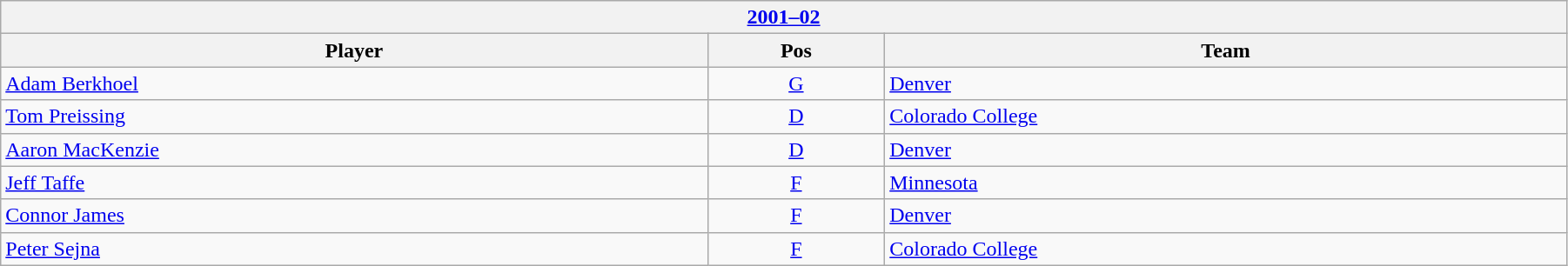<table class="wikitable" width=95%>
<tr>
<th colspan=3><a href='#'>2001–02</a></th>
</tr>
<tr>
<th>Player</th>
<th>Pos</th>
<th>Team</th>
</tr>
<tr>
<td><a href='#'>Adam Berkhoel</a></td>
<td align=center><a href='#'>G</a></td>
<td><a href='#'>Denver</a></td>
</tr>
<tr>
<td><a href='#'>Tom Preissing</a></td>
<td align=center><a href='#'>D</a></td>
<td><a href='#'>Colorado College</a></td>
</tr>
<tr>
<td><a href='#'>Aaron MacKenzie</a></td>
<td align=center><a href='#'>D</a></td>
<td><a href='#'>Denver</a></td>
</tr>
<tr>
<td><a href='#'>Jeff Taffe</a></td>
<td align=center><a href='#'>F</a></td>
<td><a href='#'>Minnesota</a></td>
</tr>
<tr>
<td><a href='#'>Connor James</a></td>
<td align=center><a href='#'>F</a></td>
<td><a href='#'>Denver</a></td>
</tr>
<tr>
<td><a href='#'>Peter Sejna</a></td>
<td align=center><a href='#'>F</a></td>
<td><a href='#'>Colorado College</a></td>
</tr>
</table>
